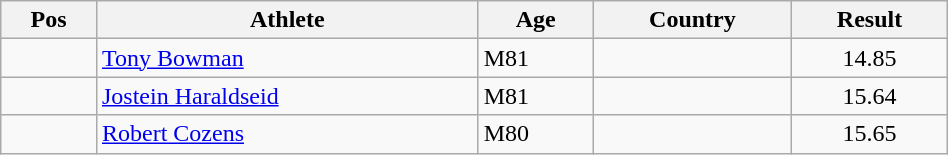<table class="wikitable"  style="text-align:center; width:50%;">
<tr>
<th>Pos</th>
<th>Athlete</th>
<th>Age</th>
<th>Country</th>
<th>Result</th>
</tr>
<tr>
<td align=center></td>
<td align=left><a href='#'>Tony Bowman</a></td>
<td align=left>M81</td>
<td align=left></td>
<td>14.85</td>
</tr>
<tr>
<td align=center></td>
<td align=left><a href='#'>Jostein Haraldseid</a></td>
<td align=left>M81</td>
<td align=left></td>
<td>15.64</td>
</tr>
<tr>
<td align=center></td>
<td align=left><a href='#'>Robert Cozens</a></td>
<td align=left>M80</td>
<td align=left></td>
<td>15.65</td>
</tr>
</table>
